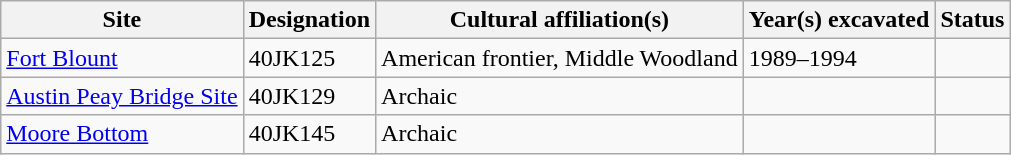<table class="wikitable">
<tr>
<th>Site</th>
<th>Designation</th>
<th>Cultural affiliation(s)</th>
<th>Year(s) excavated</th>
<th>Status</th>
</tr>
<tr>
<td><a href='#'>Fort Blount</a></td>
<td>40JK125</td>
<td>American frontier, Middle Woodland</td>
<td>1989–1994</td>
<td></td>
</tr>
<tr>
<td><a href='#'>Austin Peay Bridge Site</a></td>
<td>40JK129</td>
<td>Archaic</td>
<td></td>
<td></td>
</tr>
<tr>
<td><a href='#'>Moore Bottom</a></td>
<td>40JK145</td>
<td>Archaic</td>
<td></td>
<td></td>
</tr>
</table>
